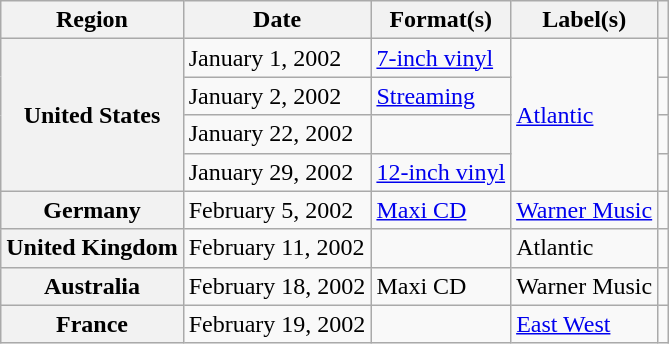<table class="wikitable plainrowheaders">
<tr>
<th scope="col">Region</th>
<th scope="col">Date</th>
<th scope="col">Format(s)</th>
<th scope="col">Label(s)</th>
<th scope="col"></th>
</tr>
<tr>
<th scope="row" rowspan="4">United States</th>
<td>January 1, 2002</td>
<td><a href='#'>7-inch vinyl</a></td>
<td rowspan="4"><a href='#'>Atlantic</a></td>
<td></td>
</tr>
<tr>
<td>January 2, 2002</td>
<td><a href='#'>Streaming</a></td>
<td></td>
</tr>
<tr>
<td>January 22, 2002</td>
<td></td>
<td align="center"></td>
</tr>
<tr>
<td>January 29, 2002</td>
<td><a href='#'>12-inch vinyl</a></td>
<td></td>
</tr>
<tr>
<th scope="row">Germany</th>
<td>February 5, 2002</td>
<td><a href='#'>Maxi CD</a></td>
<td><a href='#'>Warner Music</a></td>
<td></td>
</tr>
<tr>
<th scope="row">United Kingdom</th>
<td>February 11, 2002</td>
<td></td>
<td>Atlantic</td>
<td align="center"></td>
</tr>
<tr>
<th scope="row">Australia</th>
<td>February 18, 2002</td>
<td>Maxi CD</td>
<td>Warner Music</td>
<td align="center"></td>
</tr>
<tr>
<th scope="row">France</th>
<td>February 19, 2002</td>
<td></td>
<td><a href='#'>East West</a></td>
<td></td>
</tr>
</table>
